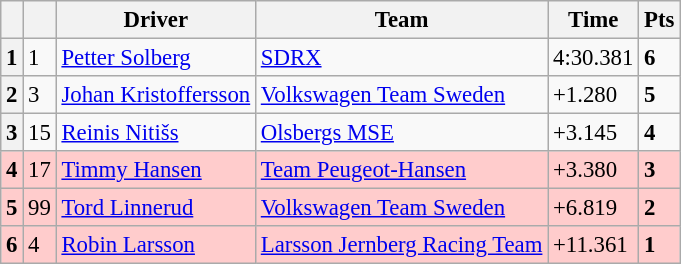<table class=wikitable style="font-size:95%">
<tr>
<th></th>
<th></th>
<th>Driver</th>
<th>Team</th>
<th>Time</th>
<th>Pts</th>
</tr>
<tr>
<th>1</th>
<td>1</td>
<td> <a href='#'>Petter Solberg</a></td>
<td><a href='#'>SDRX</a></td>
<td>4:30.381</td>
<td><strong>6</strong></td>
</tr>
<tr>
<th>2</th>
<td>3</td>
<td> <a href='#'>Johan Kristoffersson</a></td>
<td><a href='#'>Volkswagen Team Sweden</a></td>
<td>+1.280</td>
<td><strong>5</strong></td>
</tr>
<tr>
<th>3</th>
<td>15</td>
<td> <a href='#'>Reinis Nitišs</a></td>
<td><a href='#'>Olsbergs MSE</a></td>
<td>+3.145</td>
<td><strong>4</strong></td>
</tr>
<tr>
<th style="background:#ffcccc;">4</th>
<td style="background:#ffcccc;">17</td>
<td style="background:#ffcccc;"> <a href='#'>Timmy Hansen</a></td>
<td style="background:#ffcccc;"><a href='#'>Team Peugeot-Hansen</a></td>
<td style="background:#ffcccc;">+3.380</td>
<td style="background:#ffcccc;"><strong>3</strong></td>
</tr>
<tr>
<th style="background:#ffcccc;">5</th>
<td style="background:#ffcccc;">99</td>
<td style="background:#ffcccc;"> <a href='#'>Tord Linnerud</a></td>
<td style="background:#ffcccc;"><a href='#'>Volkswagen Team Sweden</a></td>
<td style="background:#ffcccc;">+6.819</td>
<td style="background:#ffcccc;"><strong>2</strong></td>
</tr>
<tr>
<th style="background:#ffcccc;">6</th>
<td style="background:#ffcccc;">4</td>
<td style="background:#ffcccc;"> <a href='#'>Robin Larsson</a></td>
<td style="background:#ffcccc;"><a href='#'>Larsson Jernberg Racing Team</a></td>
<td style="background:#ffcccc;">+11.361</td>
<td style="background:#ffcccc;"><strong>1</strong></td>
</tr>
</table>
